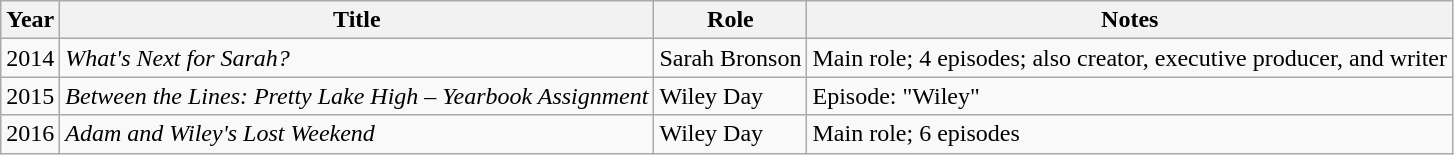<table class="wikitable sortable">
<tr>
<th>Year</th>
<th>Title</th>
<th>Role</th>
<th class="unsortable">Notes</th>
</tr>
<tr>
<td>2014</td>
<td><em>What's Next for Sarah?</em></td>
<td>Sarah Bronson</td>
<td>Main role; 4 episodes; also creator, executive producer, and writer</td>
</tr>
<tr>
<td>2015</td>
<td><em>Between the Lines: Pretty Lake High – Yearbook Assignment</em></td>
<td>Wiley Day</td>
<td>Episode: "Wiley"</td>
</tr>
<tr>
<td>2016</td>
<td><em>Adam and Wiley's Lost Weekend</em></td>
<td>Wiley Day</td>
<td>Main role; 6 episodes</td>
</tr>
</table>
